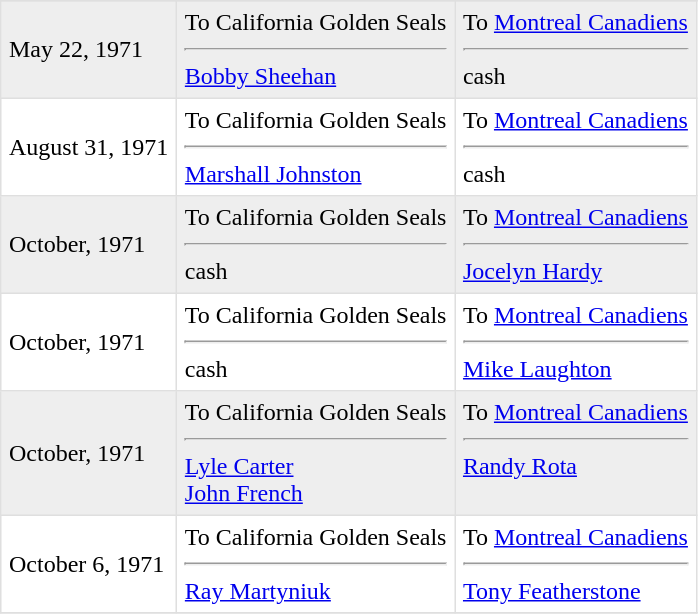<table border=1 style="border-collapse:collapse" bordercolor="#DFDFDF"  cellpadding="5">
<tr>
</tr>
<tr bgcolor="#eeeeee">
<td>May 22, 1971</td>
<td valign="top">To California Golden Seals <hr><a href='#'>Bobby Sheehan</a></td>
<td valign="top">To <a href='#'>Montreal Canadiens</a> <hr>cash</td>
</tr>
<tr>
<td>August 31, 1971</td>
<td valign="top">To California Golden Seals <hr><a href='#'>Marshall Johnston</a></td>
<td valign="top">To <a href='#'>Montreal Canadiens</a> <hr>cash</td>
</tr>
<tr bgcolor="#eeeeee">
<td>October, 1971</td>
<td valign="top">To California Golden Seals <hr>cash</td>
<td valign="top">To <a href='#'>Montreal Canadiens</a> <hr><a href='#'>Jocelyn Hardy</a></td>
</tr>
<tr>
<td>October, 1971</td>
<td valign="top">To California Golden Seals <hr>cash</td>
<td valign="top">To <a href='#'>Montreal Canadiens</a> <hr><a href='#'>Mike Laughton</a></td>
</tr>
<tr bgcolor="#eeeeee">
<td>October, 1971</td>
<td valign="top">To California Golden Seals <hr><a href='#'>Lyle Carter</a><br><a href='#'>John French</a></td>
<td valign="top">To <a href='#'>Montreal Canadiens</a> <hr><a href='#'>Randy Rota</a></td>
</tr>
<tr>
<td>October 6, 1971</td>
<td valign="top">To California Golden Seals <hr><a href='#'>Ray Martyniuk</a></td>
<td valign="top">To <a href='#'>Montreal Canadiens</a> <hr><a href='#'>Tony Featherstone</a></td>
</tr>
<tr>
</tr>
</table>
